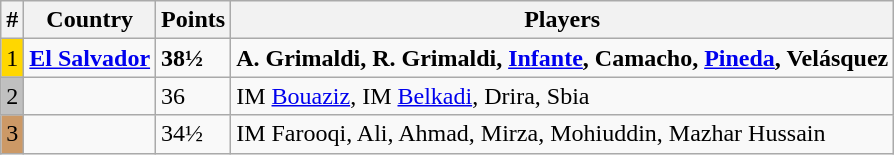<table class="wikitable">
<tr>
<th>#</th>
<th>Country</th>
<th>Points</th>
<th>Players</th>
</tr>
<tr>
<td style="background:gold;">1</td>
<td><strong> <a href='#'>El Salvador</a></strong></td>
<td><strong>38½</strong></td>
<td><strong>A. Grimaldi, R. Grimaldi, <a href='#'>Infante</a>, Camacho, <a href='#'>Pineda</a>, Velásquez</strong></td>
</tr>
<tr>
<td style="background:silver;">2</td>
<td></td>
<td>36</td>
<td>IM <a href='#'>Bouaziz</a>, IM <a href='#'>Belkadi</a>, Drira, Sbia</td>
</tr>
<tr>
<td style="background:#cc9966;">3</td>
<td></td>
<td>34½</td>
<td>IM Farooqi, Ali, Ahmad, Mirza, Mohiuddin, Mazhar Hussain</td>
</tr>
</table>
